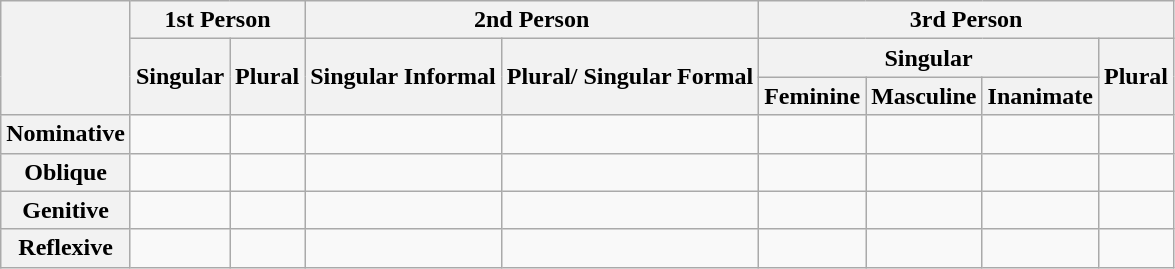<table class="wikitable mw-collapsible">
<tr>
<th rowspan="3"></th>
<th colspan="2">1st Person</th>
<th colspan="2">2nd Person</th>
<th colspan="4">3rd Person</th>
</tr>
<tr>
<th rowspan="2">Singular</th>
<th rowspan="2">Plural</th>
<th rowspan="2">Singular Informal</th>
<th rowspan="2">Plural/ Singular Formal</th>
<th colspan="3">Singular</th>
<th rowspan="2">Plural</th>
</tr>
<tr>
<th>Feminine</th>
<th>Masculine</th>
<th>Inanimate</th>
</tr>
<tr>
<th>Nominative</th>
<td></td>
<td></td>
<td></td>
<td></td>
<td></td>
<td></td>
<td></td>
<td></td>
</tr>
<tr>
<th>Oblique</th>
<td></td>
<td></td>
<td></td>
<td></td>
<td></td>
<td></td>
<td></td>
<td></td>
</tr>
<tr>
<th>Genitive</th>
<td></td>
<td></td>
<td></td>
<td></td>
<td></td>
<td></td>
<td></td>
<td></td>
</tr>
<tr>
<th>Reflexive</th>
<td></td>
<td></td>
<td></td>
<td></td>
<td></td>
<td></td>
<td></td>
<td></td>
</tr>
</table>
